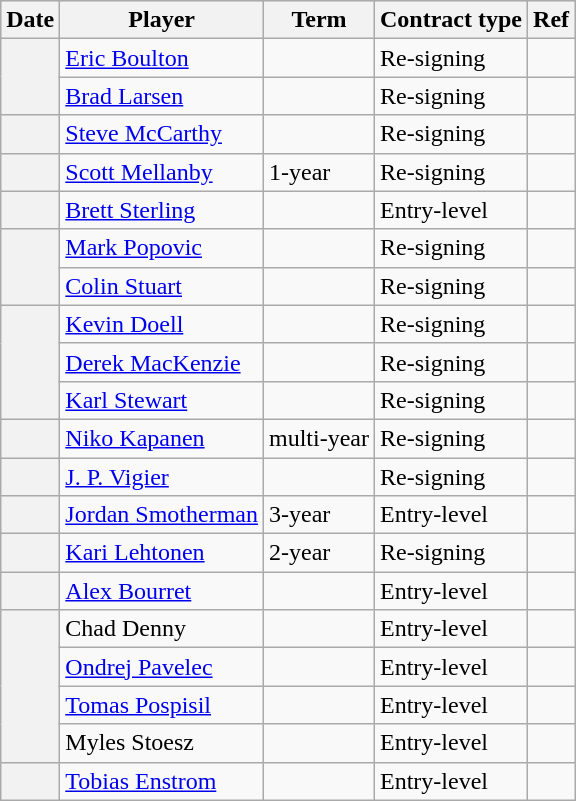<table class="wikitable plainrowheaders">
<tr style="background:#ddd; text-align:center;">
<th>Date</th>
<th>Player</th>
<th>Term</th>
<th>Contract type</th>
<th>Ref</th>
</tr>
<tr>
<th scope="row" rowspan=2></th>
<td><a href='#'>Eric Boulton</a></td>
<td></td>
<td>Re-signing</td>
<td></td>
</tr>
<tr>
<td><a href='#'>Brad Larsen</a></td>
<td></td>
<td>Re-signing</td>
<td></td>
</tr>
<tr>
<th scope="row"></th>
<td><a href='#'>Steve McCarthy</a></td>
<td></td>
<td>Re-signing</td>
<td></td>
</tr>
<tr>
<th scope="row"></th>
<td><a href='#'>Scott Mellanby</a></td>
<td>1-year</td>
<td>Re-signing</td>
<td></td>
</tr>
<tr>
<th scope="row"></th>
<td><a href='#'>Brett Sterling</a></td>
<td></td>
<td>Entry-level</td>
<td></td>
</tr>
<tr>
<th scope="row" rowspan=2></th>
<td><a href='#'>Mark Popovic</a></td>
<td></td>
<td>Re-signing</td>
<td></td>
</tr>
<tr>
<td><a href='#'>Colin Stuart</a></td>
<td></td>
<td>Re-signing</td>
<td></td>
</tr>
<tr>
<th scope="row" rowspan=3></th>
<td><a href='#'>Kevin Doell</a></td>
<td></td>
<td>Re-signing</td>
<td></td>
</tr>
<tr>
<td><a href='#'>Derek MacKenzie</a></td>
<td></td>
<td>Re-signing</td>
<td></td>
</tr>
<tr>
<td><a href='#'>Karl Stewart</a></td>
<td></td>
<td>Re-signing</td>
<td></td>
</tr>
<tr>
<th scope="row"></th>
<td><a href='#'>Niko Kapanen</a></td>
<td>multi-year</td>
<td>Re-signing</td>
<td></td>
</tr>
<tr>
<th scope="row"></th>
<td><a href='#'>J. P. Vigier</a></td>
<td></td>
<td>Re-signing</td>
<td></td>
</tr>
<tr>
<th scope="row"></th>
<td><a href='#'>Jordan Smotherman</a></td>
<td>3-year</td>
<td>Entry-level</td>
<td></td>
</tr>
<tr>
<th scope="row"></th>
<td><a href='#'>Kari Lehtonen</a></td>
<td>2-year</td>
<td>Re-signing</td>
<td></td>
</tr>
<tr>
<th scope="row"></th>
<td><a href='#'>Alex Bourret</a></td>
<td></td>
<td>Entry-level</td>
<td></td>
</tr>
<tr>
<th scope="row" rowspan=4></th>
<td>Chad Denny</td>
<td></td>
<td>Entry-level</td>
<td></td>
</tr>
<tr>
<td><a href='#'>Ondrej Pavelec</a></td>
<td></td>
<td>Entry-level</td>
<td></td>
</tr>
<tr>
<td><a href='#'>Tomas Pospisil</a></td>
<td></td>
<td>Entry-level</td>
<td></td>
</tr>
<tr>
<td>Myles Stoesz</td>
<td></td>
<td>Entry-level</td>
<td></td>
</tr>
<tr>
<th scope="row"></th>
<td><a href='#'>Tobias Enstrom</a></td>
<td></td>
<td>Entry-level</td>
<td></td>
</tr>
</table>
